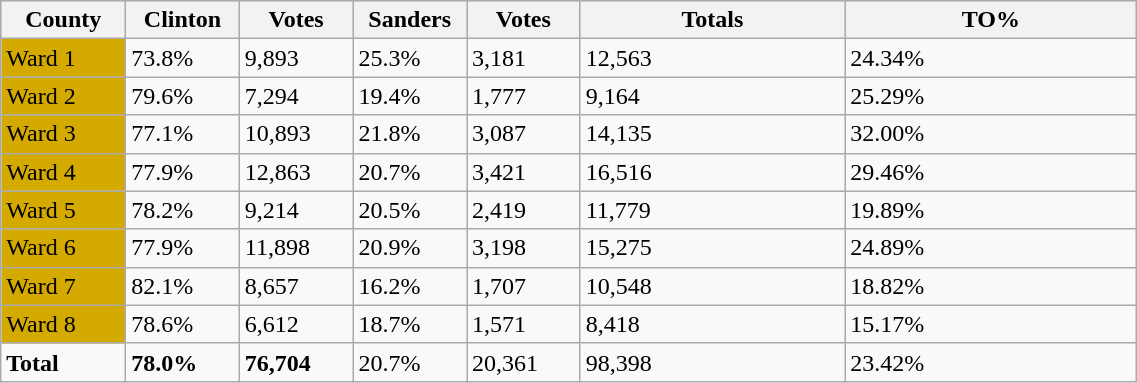<table style="width:60%;" class="wikitable sortable">
<tr style="background:lightgrey;">
<th style="width:11%;">County </th>
<th style="width:10%;">Clinton</th>
<th style="width:10%;">Votes</th>
<th style="width:10%;">Sanders</th>
<th style="width:10%;">Votes</th>
<th>Totals</th>
<th>TO%</th>
</tr>
<tr>
<td style="background:#D4AA00;">Ward 1</td>
<td>73.8%</td>
<td>9,893</td>
<td>25.3%</td>
<td>3,181</td>
<td>12,563</td>
<td>24.34%</td>
</tr>
<tr>
<td style="background:#D4AA00;">Ward 2</td>
<td>79.6%</td>
<td>7,294</td>
<td>19.4%</td>
<td>1,777</td>
<td>9,164</td>
<td>25.29%</td>
</tr>
<tr>
<td style="background:#D4AA00;">Ward 3</td>
<td>77.1%</td>
<td>10,893</td>
<td>21.8%</td>
<td>3,087</td>
<td>14,135</td>
<td>32.00%</td>
</tr>
<tr>
<td style="background:#D4AA00;">Ward 4</td>
<td>77.9%</td>
<td>12,863</td>
<td>20.7%</td>
<td>3,421</td>
<td>16,516</td>
<td>29.46%</td>
</tr>
<tr>
<td style="background:#D4AA00;">Ward 5</td>
<td>78.2%</td>
<td>9,214</td>
<td>20.5%</td>
<td>2,419</td>
<td>11,779</td>
<td>19.89%</td>
</tr>
<tr>
<td style="background:#D4AA00;">Ward 6</td>
<td>77.9%</td>
<td>11,898</td>
<td>20.9%</td>
<td>3,198</td>
<td>15,275</td>
<td>24.89%</td>
</tr>
<tr>
<td style="background:#D4AA00;">Ward 7</td>
<td>82.1%</td>
<td>8,657</td>
<td>16.2%</td>
<td>1,707</td>
<td>10,548</td>
<td>18.82%</td>
</tr>
<tr>
<td style="background:#D4AA00;">Ward 8</td>
<td>78.6%</td>
<td>6,612</td>
<td>18.7%</td>
<td>1,571</td>
<td>8,418</td>
<td>15.17%</td>
</tr>
<tr>
<td><strong>Total</strong></td>
<td><strong>78.0%</strong></td>
<td><strong>76,704</strong></td>
<td>20.7%</td>
<td>20,361</td>
<td>98,398</td>
<td>23.42%</td>
</tr>
</table>
